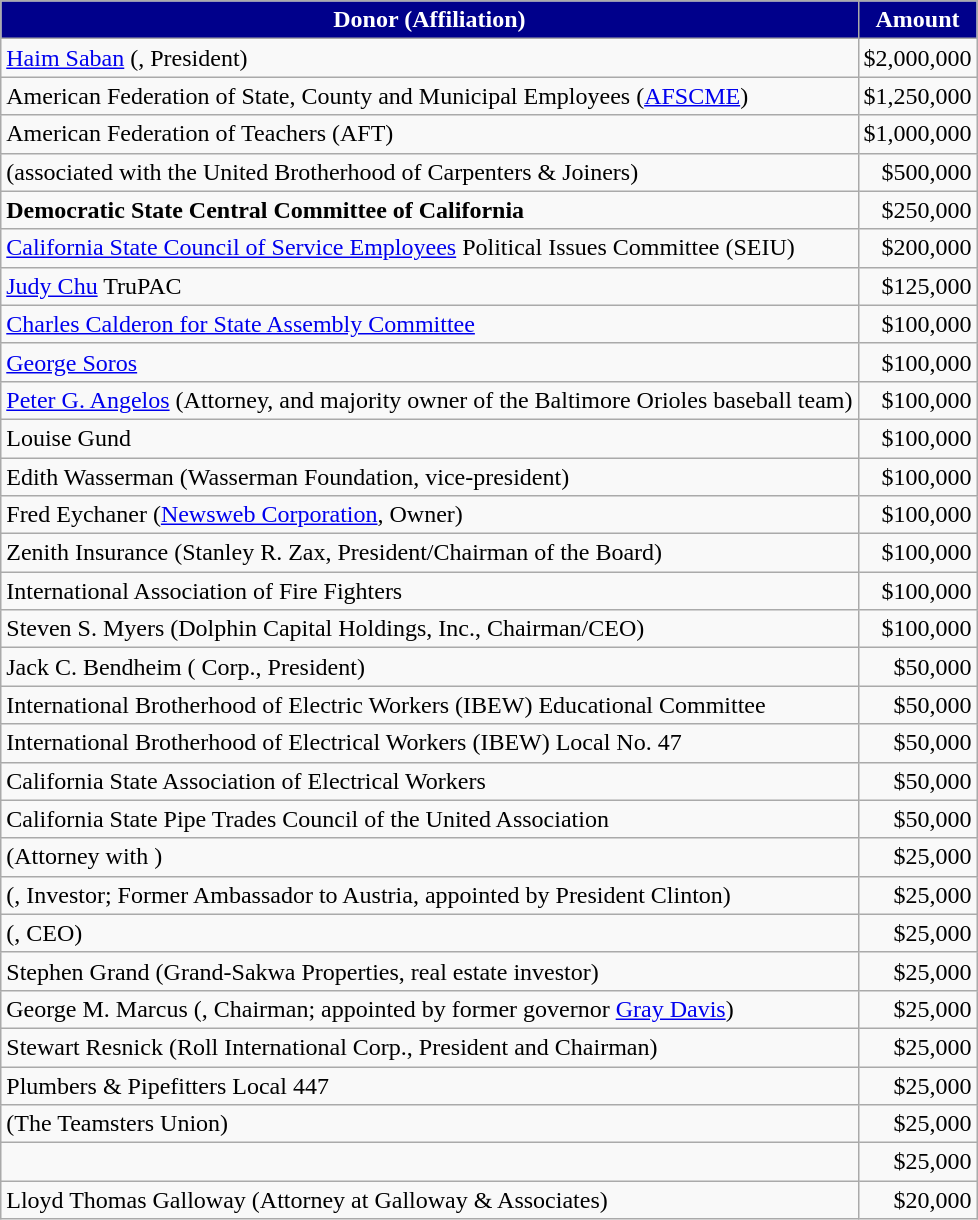<table class="wikitable" style="" style="width:35%;">
<tr>
<th style="background-color:#00008B; color: white;">Donor (Affiliation)</th>
<th style="background-color:#00008B; color: white;">Amount</th>
</tr>
<tr>
<td><a href='#'>Haim Saban</a> (, President)</td>
<td align="right">$2,000,000</td>
</tr>
<tr>
<td>American Federation of State, County and Municipal Employees (<a href='#'>AFSCME</a>)</td>
<td align="right">$1,250,000</td>
</tr>
<tr>
<td>American Federation of Teachers (AFT)</td>
<td align="right">$1,000,000</td>
</tr>
<tr>
<td> (associated with the United Brotherhood of Carpenters & Joiners)</td>
<td align="right">$500,000</td>
</tr>
<tr>
<td><strong>Democratic State Central Committee of California</strong></td>
<td align="right">$250,000</td>
</tr>
<tr>
<td><a href='#'>California State Council of Service Employees</a> Political Issues Committee (SEIU)</td>
<td align="right">$200,000</td>
</tr>
<tr>
<td><a href='#'>Judy Chu</a> TruPAC</td>
<td align="right">$125,000</td>
</tr>
<tr>
<td><a href='#'>Charles Calderon for State Assembly Committee</a></td>
<td align="right">$100,000</td>
</tr>
<tr>
<td><a href='#'>George Soros</a></td>
<td align="right">$100,000</td>
</tr>
<tr>
<td><a href='#'>Peter G. Angelos</a> (Attorney,  and majority owner of the Baltimore Orioles baseball team)</td>
<td align="right">$100,000</td>
</tr>
<tr>
<td>Louise Gund</td>
<td align="right">$100,000</td>
</tr>
<tr>
<td>Edith Wasserman (Wasserman Foundation, vice-president)</td>
<td align="right">$100,000</td>
</tr>
<tr>
<td>Fred Eychaner (<a href='#'>Newsweb Corporation</a>, Owner)</td>
<td align="right">$100,000</td>
</tr>
<tr>
<td>Zenith Insurance (Stanley R. Zax, President/Chairman of the Board)</td>
<td align="right">$100,000</td>
</tr>
<tr>
<td>International Association of Fire Fighters</td>
<td align="right">$100,000</td>
</tr>
<tr>
<td>Steven S. Myers (Dolphin Capital Holdings, Inc., Chairman/CEO)</td>
<td align="right">$100,000</td>
</tr>
<tr>
<td>Jack C. Bendheim ( Corp., President)</td>
<td align="right">$50,000</td>
</tr>
<tr>
<td>International Brotherhood of Electric Workers (IBEW) Educational Committee</td>
<td align="right">$50,000</td>
</tr>
<tr>
<td>International Brotherhood of Electrical Workers (IBEW) Local No. 47</td>
<td align="right">$50,000</td>
</tr>
<tr>
<td>California State Association of Electrical Workers</td>
<td align="right">$50,000</td>
</tr>
<tr>
<td>California State Pipe Trades Council of the United Association</td>
<td align="right">$50,000</td>
</tr>
<tr>
<td> (Attorney with )</td>
<td align="right">$25,000</td>
</tr>
<tr>
<td> (, Investor; Former Ambassador to Austria, appointed by President Clinton)</td>
<td align="right">$25,000</td>
</tr>
<tr>
<td> (, CEO)</td>
<td align="right">$25,000</td>
</tr>
<tr>
<td>Stephen Grand (Grand-Sakwa Properties, real estate investor)</td>
<td align="right">$25,000</td>
</tr>
<tr>
<td>George M. Marcus (, Chairman;  appointed by former governor <a href='#'>Gray Davis</a>)</td>
<td align="right">$25,000</td>
</tr>
<tr>
<td>Stewart Resnick (Roll International Corp., President and Chairman)</td>
<td align="right">$25,000</td>
</tr>
<tr>
<td>Plumbers & Pipefitters Local 447</td>
<td align="right">$25,000</td>
</tr>
<tr>
<td> (The Teamsters Union)</td>
<td align="right">$25,000</td>
</tr>
<tr>
<td></td>
<td align="right">$25,000</td>
</tr>
<tr>
<td>Lloyd Thomas Galloway (Attorney at Galloway & Associates)</td>
<td align="right">$20,000</td>
</tr>
</table>
